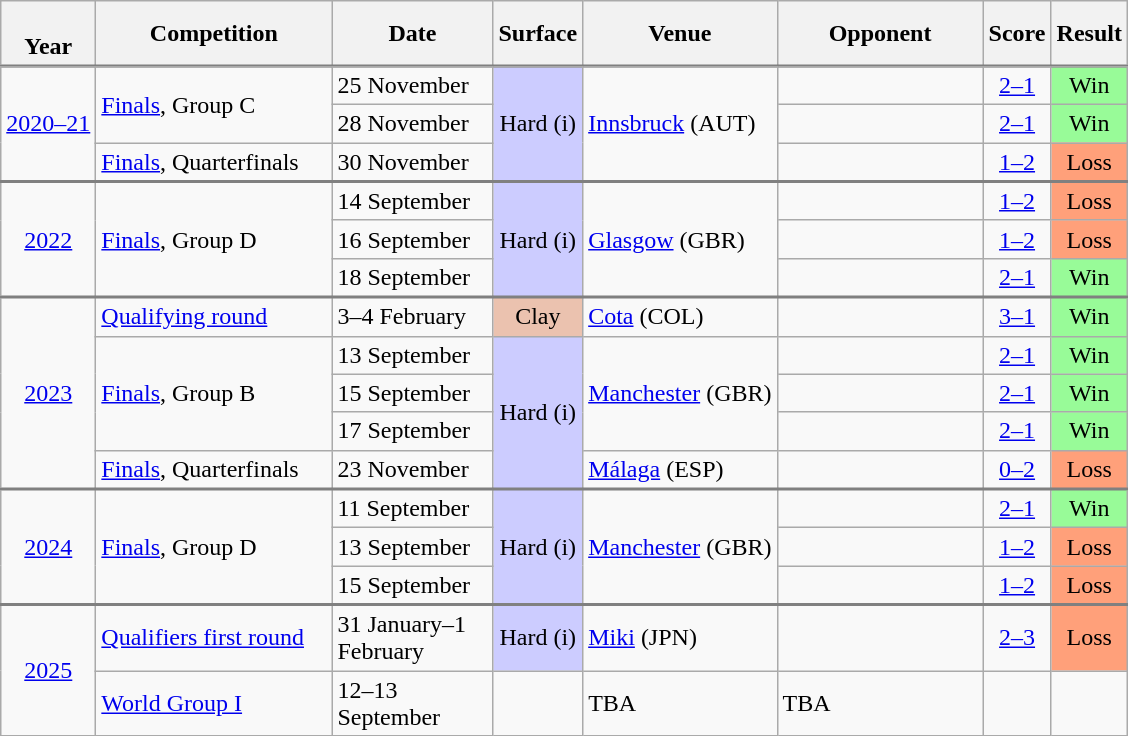<table class="wikitable collapsible sortable nowrap">
<tr>
<th scope="col"><br> Year</th>
<th scope="col" width=150>Competition</th>
<th scope="col" width=100>Date</th>
<th scope="col">Surface</th>
<th scope="col">Venue</th>
<th scope="col" width=130>Opponent</th>
<th scope="col">Score</th>
<th scope="col">Result</th>
</tr>
<tr style="border-top:2px solid gray;">
</tr>
<tr>
<td align="center" rowspan="3"><a href='#'>2020–21</a></td>
<td rowspan="2"><a href='#'>Finals</a>, Group C</td>
<td>25 November</td>
<td align="center" rowspan="3" bgcolor=ccccff>Hard (i)</td>
<td rowspan="3"><a href='#'>Innsbruck</a> (AUT)</td>
<td></td>
<td align="center"><a href='#'>2–1</a></td>
<td align="center" bgcolor="#98FB98">Win</td>
</tr>
<tr>
<td>28 November</td>
<td></td>
<td align="center"><a href='#'>2–1</a></td>
<td align="center" bgcolor="#98FB98">Win</td>
</tr>
<tr>
<td><a href='#'>Finals</a>, Quarterfinals</td>
<td>30 November</td>
<td></td>
<td align="center"><a href='#'>1–2</a></td>
<td align="center" bgcolor="#FFA07A">Loss</td>
</tr>
<tr style="border-top:2px solid gray;">
<td align="center" rowspan="3"><a href='#'>2022</a></td>
<td rowspan="3"><a href='#'>Finals</a>, Group D</td>
<td>14 September</td>
<td align="center" rowspan="3" bgcolor=ccccff>Hard (i)</td>
<td rowspan="3"><a href='#'>Glasgow</a> (GBR)</td>
<td></td>
<td align="center"><a href='#'>1–2</a></td>
<td align="center" bgcolor="#FFA07A">Loss</td>
</tr>
<tr>
<td>16 September</td>
<td></td>
<td align="center"><a href='#'>1–2</a></td>
<td align="center" bgcolor="#FFA07A">Loss</td>
</tr>
<tr>
<td>18 September</td>
<td></td>
<td align="center"><a href='#'>2–1</a></td>
<td align="center" bgcolor="#98FB98">Win</td>
</tr>
<tr style="border-top:2px solid gray;">
<td align="center" rowspan="5"><a href='#'>2023</a></td>
<td><a href='#'>Qualifying round</a></td>
<td>3–4 February</td>
<td align="center" bgcolor=ebc2af>Clay</td>
<td><a href='#'>Cota</a> (COL)</td>
<td></td>
<td align="center"><a href='#'>3–1</a></td>
<td align="center" bgcolor="#98FB98">Win</td>
</tr>
<tr>
<td rowspan="3"><a href='#'>Finals</a>, Group B</td>
<td>13 September</td>
<td align="center" rowspan="4" bgcolor=ccccff>Hard (i)</td>
<td rowspan="3"><a href='#'>Manchester</a> (GBR)</td>
<td></td>
<td align="center"><a href='#'>2–1</a></td>
<td align="center" bgcolor="#98FB98">Win</td>
</tr>
<tr>
<td>15 September</td>
<td></td>
<td align="center"><a href='#'>2–1</a></td>
<td align="center"  bgcolor="#98FB98">Win</td>
</tr>
<tr>
<td>17 September</td>
<td></td>
<td align="center"><a href='#'>2–1</a></td>
<td align="center" bgcolor="#98FB98">Win</td>
</tr>
<tr>
<td><a href='#'>Finals</a>, Quarterfinals</td>
<td>23 November</td>
<td><a href='#'>Málaga</a> (ESP)</td>
<td></td>
<td align="center"><a href='#'>0–2</a></td>
<td align="center" bgcolor="#FFA07A">Loss</td>
</tr>
<tr style="border-top:2px solid gray;">
<td align="center" rowspan="3"><a href='#'>2024</a></td>
<td rowspan="3"><a href='#'>Finals</a>, Group D</td>
<td>11 September</td>
<td align="center" rowspan="3" bgcolor=ccccff>Hard (i)</td>
<td rowspan="3"><a href='#'>Manchester</a> (GBR)</td>
<td></td>
<td align="center"><a href='#'>2–1</a></td>
<td align="center" bgcolor="#98FB98">Win</td>
</tr>
<tr>
<td>13 September</td>
<td></td>
<td align="center"><a href='#'>1–2</a></td>
<td align="center" bgcolor="#FFA07A">Loss</td>
</tr>
<tr>
<td>15 September</td>
<td></td>
<td align="center"><a href='#'>1–2</a></td>
<td align="center" bgcolor="#FFA07A">Loss</td>
</tr>
<tr style="border-top:2px solid gray;">
<td align="center" rowspan="2"><a href='#'>2025</a></td>
<td><a href='#'>Qualifiers first round</a></td>
<td>31 January–1 February</td>
<td align="center" bgcolor=ccccff>Hard (i)</td>
<td><a href='#'>Miki</a> (JPN)</td>
<td></td>
<td align="center"><a href='#'>2–3</a></td>
<td align="center" bgcolor="#FFA07A">Loss</td>
</tr>
<tr>
<td><a href='#'>World Group I</a></td>
<td>12–13 September</td>
<td align="center" bgcolor=></td>
<td>TBA</td>
<td>TBA</td>
<td align="center"></td>
<td align="center" bgcolor=></td>
</tr>
</table>
